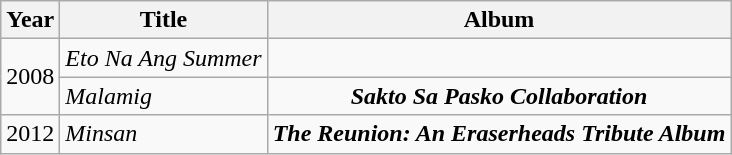<table class="wikitable">
<tr>
<th align="center">Year</th>
<th align="center">Title</th>
<th align="center">Album</th>
</tr>
<tr>
<td align="center" rowspan="2">2008</td>
<td align="left"><em>Eto Na Ang Summer</em></td>
</tr>
<tr>
<td align="left"><em>Malamig</em></td>
<td align="center"><strong><em>Sakto Sa Pasko Collaboration</em></strong></td>
</tr>
<tr>
<td align="center" rowspan="1">2012</td>
<td align="left"><em>Minsan</em></td>
<td align="center"><strong><em>The Reunion: An Eraserheads Tribute Album</em></strong></td>
</tr>
</table>
